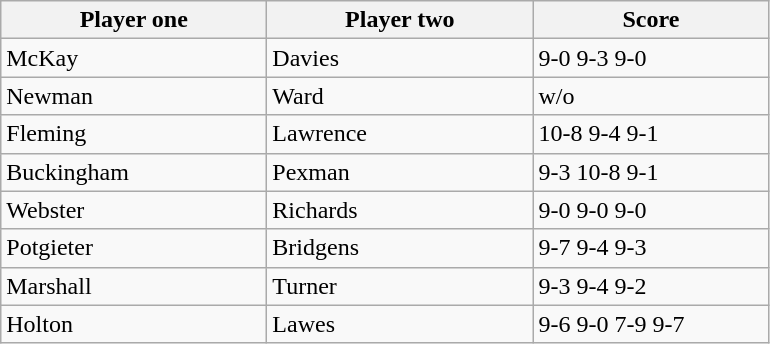<table class="wikitable">
<tr>
<th width=170>Player one</th>
<th width=170>Player two</th>
<th width=150>Score</th>
</tr>
<tr>
<td> McKay</td>
<td> Davies</td>
<td>9-0 9-3 9-0</td>
</tr>
<tr>
<td> Newman</td>
<td> Ward</td>
<td>w/o</td>
</tr>
<tr>
<td> Fleming</td>
<td> Lawrence</td>
<td>10-8 9-4 9-1</td>
</tr>
<tr>
<td> Buckingham</td>
<td> Pexman</td>
<td>9-3 10-8 9-1</td>
</tr>
<tr>
<td> Webster</td>
<td> Richards</td>
<td>9-0 9-0 9-0</td>
</tr>
<tr>
<td> Potgieter</td>
<td> Bridgens</td>
<td>9-7 9-4 9-3</td>
</tr>
<tr>
<td> Marshall</td>
<td> Turner</td>
<td>9-3 9-4 9-2</td>
</tr>
<tr>
<td> Holton</td>
<td> Lawes</td>
<td>9-6 9-0 7-9 9-7</td>
</tr>
</table>
